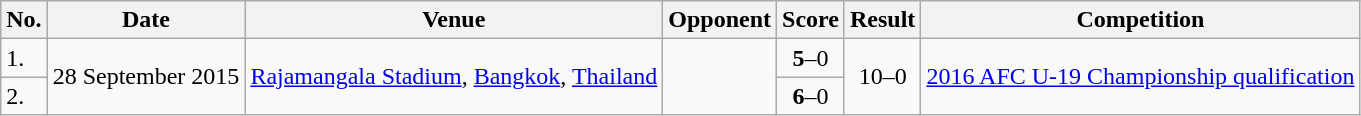<table class="wikitable">
<tr>
<th>No.</th>
<th>Date</th>
<th>Venue</th>
<th>Opponent</th>
<th>Score</th>
<th>Result</th>
<th>Competition</th>
</tr>
<tr>
<td>1.</td>
<td rowspan=2>28 September 2015</td>
<td rowspan=2><a href='#'>Rajamangala Stadium</a>, <a href='#'>Bangkok</a>, <a href='#'>Thailand</a></td>
<td rowspan=2></td>
<td align=center><strong>5</strong>–0</td>
<td rowspan=2 align=center>10–0</td>
<td rowspan=2><a href='#'>2016 AFC U-19 Championship qualification</a></td>
</tr>
<tr>
<td>2.</td>
<td align=center><strong>6</strong>–0</td>
</tr>
</table>
